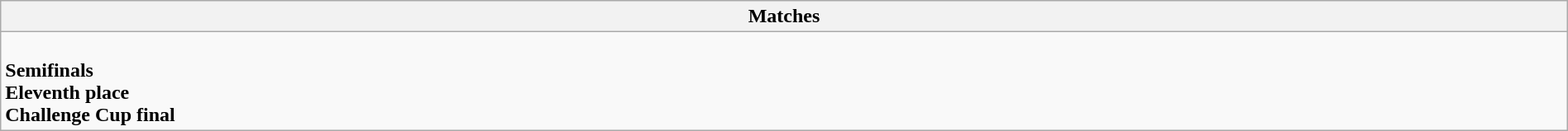<table class="wikitable collapsible collapsed" style="width:100%;">
<tr>
<th>Matches</th>
</tr>
<tr>
<td><br><strong>Semifinals</strong>

<br><strong>Eleventh place</strong>
<br><strong>Challenge Cup final</strong>
</td>
</tr>
</table>
